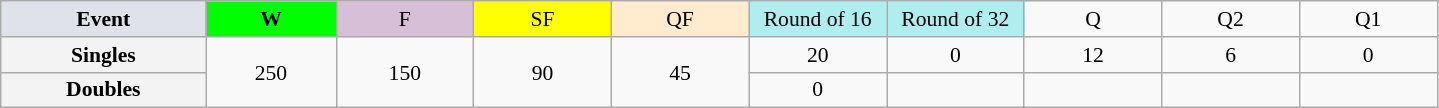<table class=wikitable style=font-size:90%;text-align:center>
<tr>
<td style="width:130px; background:#dfe2e9;"><strong>Event</strong></td>
<td style="width:80px; background:lime;"><strong>W</strong></td>
<td style="width:85px; background:thistle;">F</td>
<td style="width:85px; background:#ff0;">SF</td>
<td style="width:85px; background:#ffebcd;">QF</td>
<td style="width:85px; background:#afeeee;">Round of 16</td>
<td style="width:85px; background:#afeeee;">Round of 32</td>
<td width=85>Q</td>
<td width=85>Q2</td>
<td width=85>Q1</td>
</tr>
<tr>
<th style="background:#f3f3f3;">Singles</th>
<td rowspan=2>250</td>
<td rowspan=2>150</td>
<td rowspan=2>90</td>
<td rowspan=2>45</td>
<td>20</td>
<td>0</td>
<td>12</td>
<td>6</td>
<td>0</td>
</tr>
<tr>
<th style="background:#f3f3f3;">Doubles</th>
<td>0</td>
<td></td>
<td></td>
<td></td>
<td></td>
</tr>
</table>
